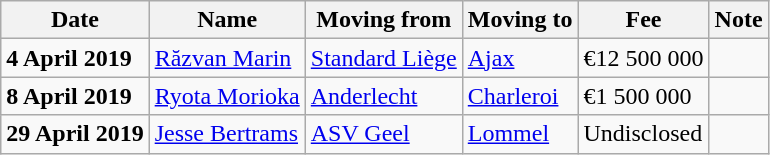<table class="wikitable sortable">
<tr>
<th>Date</th>
<th>Name</th>
<th>Moving from</th>
<th>Moving to</th>
<th>Fee</th>
<th>Note</th>
</tr>
<tr>
<td><strong>4 April 2019</strong></td>
<td> <a href='#'>Răzvan Marin</a></td>
<td><a href='#'>Standard Liège</a></td>
<td> <a href='#'>Ajax</a></td>
<td>€12 500 000 </td>
<td></td>
</tr>
<tr>
<td><strong>8 April 2019</strong></td>
<td> <a href='#'>Ryota Morioka</a></td>
<td><a href='#'>Anderlecht</a></td>
<td><a href='#'>Charleroi</a></td>
<td>€1 500 000 </td>
<td align=center></td>
</tr>
<tr>
<td><strong>29 April 2019</strong></td>
<td> <a href='#'>Jesse Bertrams</a></td>
<td><a href='#'>ASV Geel</a></td>
<td><a href='#'>Lommel</a></td>
<td>Undisclosed </td>
<td></td>
</tr>
</table>
